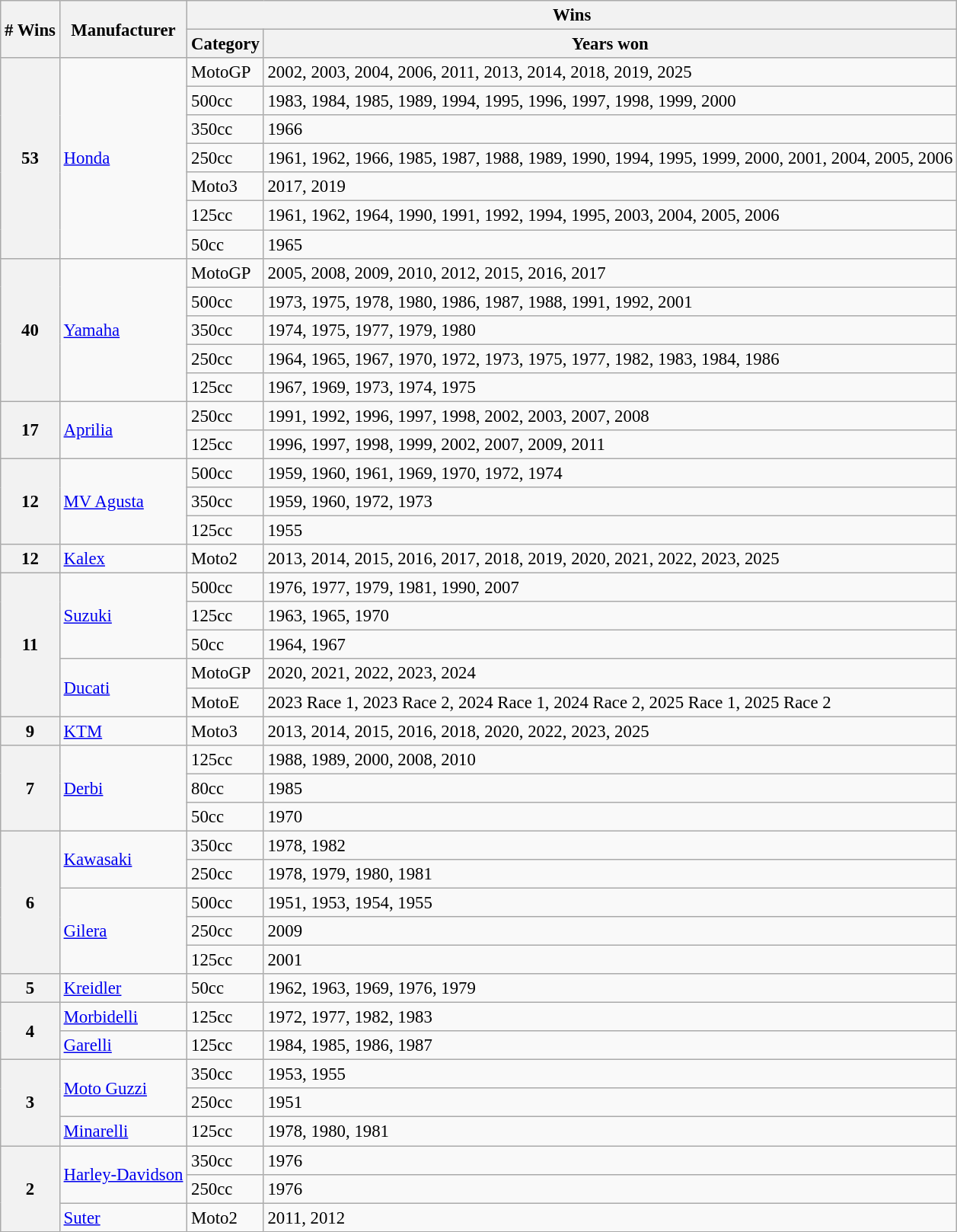<table class="wikitable" style="font-size: 95%;">
<tr>
<th rowspan=2># Wins</th>
<th rowspan=2>Manufacturer</th>
<th colspan=2>Wins</th>
</tr>
<tr>
<th>Category</th>
<th>Years won</th>
</tr>
<tr>
<th rowspan=7>53</th>
<td rowspan=7> <a href='#'>Honda</a></td>
<td>MotoGP</td>
<td>2002, 2003, 2004, 2006, 2011, 2013, 2014, 2018, 2019, 2025</td>
</tr>
<tr>
<td>500cc</td>
<td>1983, 1984, 1985, 1989, 1994, 1995, 1996, 1997, 1998, 1999, 2000</td>
</tr>
<tr>
<td>350cc</td>
<td>1966</td>
</tr>
<tr>
<td>250cc</td>
<td>1961, 1962, 1966, 1985, 1987, 1988, 1989, 1990, 1994, 1995, 1999, 2000, 2001, 2004, 2005, 2006</td>
</tr>
<tr>
<td>Moto3</td>
<td>2017, 2019</td>
</tr>
<tr>
<td>125cc</td>
<td>1961, 1962, 1964, 1990, 1991, 1992, 1994, 1995, 2003, 2004, 2005, 2006</td>
</tr>
<tr>
<td>50cc</td>
<td>1965</td>
</tr>
<tr>
<th rowspan=5>40</th>
<td rowspan=5> <a href='#'>Yamaha</a></td>
<td>MotoGP</td>
<td>2005, 2008, 2009, 2010, 2012, 2015, 2016, 2017</td>
</tr>
<tr>
<td>500cc</td>
<td>1973, 1975, 1978, 1980, 1986, 1987, 1988, 1991, 1992, 2001</td>
</tr>
<tr>
<td>350cc</td>
<td>1974, 1975, 1977, 1979, 1980</td>
</tr>
<tr>
<td>250cc</td>
<td>1964, 1965, 1967, 1970, 1972, 1973, 1975, 1977, 1982, 1983, 1984, 1986</td>
</tr>
<tr>
<td>125cc</td>
<td>1967, 1969, 1973, 1974, 1975</td>
</tr>
<tr>
<th rowspan=2>17</th>
<td rowspan=2> <a href='#'>Aprilia</a></td>
<td>250cc</td>
<td>1991, 1992, 1996, 1997, 1998, 2002, 2003, 2007, 2008</td>
</tr>
<tr>
<td>125cc</td>
<td>1996, 1997, 1998, 1999, 2002, 2007, 2009, 2011</td>
</tr>
<tr>
<th rowspan=3>12</th>
<td rowspan=3> <a href='#'>MV Agusta</a></td>
<td>500cc</td>
<td>1959, 1960, 1961, 1969, 1970, 1972, 1974</td>
</tr>
<tr>
<td>350cc</td>
<td>1959, 1960, 1972, 1973</td>
</tr>
<tr>
<td>125cc</td>
<td>1955</td>
</tr>
<tr>
<th>12</th>
<td> <a href='#'>Kalex</a></td>
<td>Moto2</td>
<td>2013, 2014, 2015, 2016, 2017, 2018, 2019, 2020, 2021, 2022, 2023, 2025</td>
</tr>
<tr>
<th rowspan=5>11</th>
<td rowspan=3> <a href='#'>Suzuki</a></td>
<td>500cc</td>
<td>1976, 1977, 1979, 1981, 1990, 2007</td>
</tr>
<tr>
<td>125cc</td>
<td>1963, 1965, 1970</td>
</tr>
<tr>
<td>50cc</td>
<td>1964, 1967</td>
</tr>
<tr>
<td rowspan=2> <a href='#'>Ducati</a></td>
<td>MotoGP</td>
<td>2020, 2021, 2022, 2023, 2024</td>
</tr>
<tr>
<td>MotoE</td>
<td>2023 Race 1, 2023 Race 2, 2024 Race 1, 2024 Race 2, 2025 Race 1, 2025 Race 2</td>
</tr>
<tr>
<th>9</th>
<td> <a href='#'>KTM</a></td>
<td>Moto3</td>
<td>2013, 2014, 2015, 2016, 2018, 2020, 2022, 2023, 2025</td>
</tr>
<tr>
<th rowspan=3>7</th>
<td rowspan=3> <a href='#'>Derbi</a></td>
<td>125cc</td>
<td>1988, 1989, 2000, 2008, 2010</td>
</tr>
<tr>
<td>80cc</td>
<td>1985</td>
</tr>
<tr>
<td>50cc</td>
<td>1970</td>
</tr>
<tr>
<th rowspan=5>6</th>
<td rowspan=2> <a href='#'>Kawasaki</a></td>
<td>350cc</td>
<td>1978, 1982</td>
</tr>
<tr>
<td>250cc</td>
<td>1978, 1979, 1980, 1981</td>
</tr>
<tr>
<td rowspan=3> <a href='#'>Gilera</a></td>
<td>500cc</td>
<td>1951, 1953, 1954, 1955</td>
</tr>
<tr>
<td>250cc</td>
<td>2009</td>
</tr>
<tr>
<td>125cc</td>
<td>2001</td>
</tr>
<tr>
<th>5</th>
<td> <a href='#'>Kreidler</a></td>
<td>50cc</td>
<td>1962, 1963, 1969, 1976, 1979</td>
</tr>
<tr>
<th rowspan=2>4</th>
<td> <a href='#'>Morbidelli</a></td>
<td>125cc</td>
<td>1972, 1977, 1982, 1983</td>
</tr>
<tr>
<td> <a href='#'>Garelli</a></td>
<td>125cc</td>
<td>1984, 1985, 1986, 1987</td>
</tr>
<tr>
<th rowspan=3>3</th>
<td rowspan=2> <a href='#'>Moto Guzzi</a></td>
<td>350cc</td>
<td>1953, 1955</td>
</tr>
<tr>
<td>250cc</td>
<td>1951</td>
</tr>
<tr>
<td> <a href='#'>Minarelli</a></td>
<td>125cc</td>
<td>1978, 1980, 1981</td>
</tr>
<tr>
<th rowspan=3>2</th>
<td rowspan=2> <a href='#'>Harley-Davidson</a></td>
<td>350cc</td>
<td>1976</td>
</tr>
<tr>
<td>250cc</td>
<td>1976</td>
</tr>
<tr>
<td> <a href='#'>Suter</a></td>
<td>Moto2</td>
<td>2011, 2012</td>
</tr>
</table>
